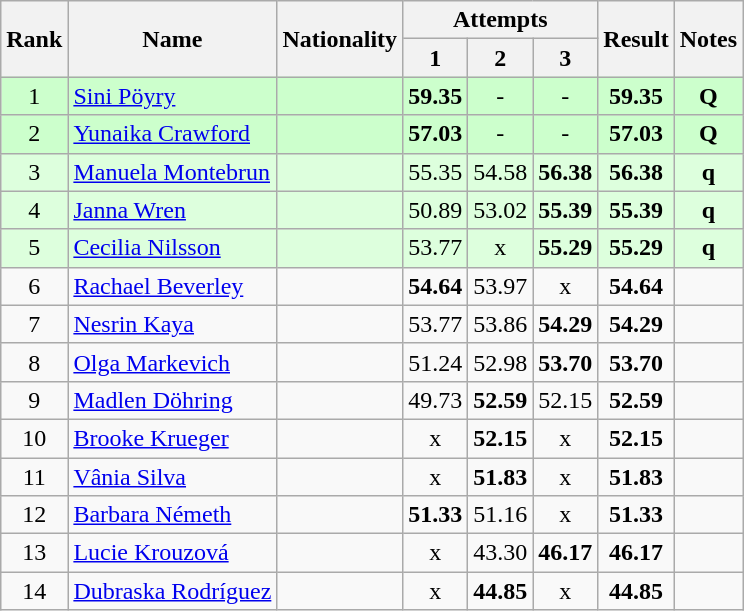<table class="wikitable sortable" style="text-align:center">
<tr>
<th rowspan=2>Rank</th>
<th rowspan=2>Name</th>
<th rowspan=2>Nationality</th>
<th colspan=3>Attempts</th>
<th rowspan=2>Result</th>
<th rowspan=2>Notes</th>
</tr>
<tr>
<th>1</th>
<th>2</th>
<th>3</th>
</tr>
<tr bgcolor=ccffcc>
<td>1</td>
<td align=left><a href='#'>Sini Pöyry</a></td>
<td align=left></td>
<td><strong>59.35</strong></td>
<td>-</td>
<td>-</td>
<td><strong>59.35</strong></td>
<td><strong>Q</strong></td>
</tr>
<tr bgcolor=ccffcc>
<td>2</td>
<td align=left><a href='#'>Yunaika Crawford</a></td>
<td align=left></td>
<td><strong>57.03</strong></td>
<td>-</td>
<td>-</td>
<td><strong>57.03</strong></td>
<td><strong>Q</strong></td>
</tr>
<tr bgcolor=ddffdd>
<td>3</td>
<td align=left><a href='#'>Manuela Montebrun</a></td>
<td align=left></td>
<td>55.35</td>
<td>54.58</td>
<td><strong>56.38</strong></td>
<td><strong>56.38</strong></td>
<td><strong>q</strong></td>
</tr>
<tr bgcolor=ddffdd>
<td>4</td>
<td align=left><a href='#'>Janna Wren</a></td>
<td align=left></td>
<td>50.89</td>
<td>53.02</td>
<td><strong>55.39</strong></td>
<td><strong>55.39</strong></td>
<td><strong>q</strong></td>
</tr>
<tr bgcolor=ddffdd>
<td>5</td>
<td align=left><a href='#'>Cecilia Nilsson</a></td>
<td align=left></td>
<td>53.77</td>
<td>x</td>
<td><strong>55.29</strong></td>
<td><strong>55.29</strong></td>
<td><strong>q</strong></td>
</tr>
<tr>
<td>6</td>
<td align=left><a href='#'>Rachael Beverley</a></td>
<td align=left></td>
<td><strong>54.64</strong></td>
<td>53.97</td>
<td>x</td>
<td><strong>54.64</strong></td>
<td></td>
</tr>
<tr>
<td>7</td>
<td align=left><a href='#'>Nesrin Kaya</a></td>
<td align=left></td>
<td>53.77</td>
<td>53.86</td>
<td><strong>54.29</strong></td>
<td><strong>54.29</strong></td>
<td></td>
</tr>
<tr>
<td>8</td>
<td align=left><a href='#'>Olga Markevich</a></td>
<td align=left></td>
<td>51.24</td>
<td>52.98</td>
<td><strong>53.70</strong></td>
<td><strong>53.70</strong></td>
<td></td>
</tr>
<tr>
<td>9</td>
<td align=left><a href='#'>Madlen Döhring</a></td>
<td align=left></td>
<td>49.73</td>
<td><strong>52.59</strong></td>
<td>52.15</td>
<td><strong>52.59</strong></td>
<td></td>
</tr>
<tr>
<td>10</td>
<td align=left><a href='#'>Brooke Krueger</a></td>
<td align=left></td>
<td>x</td>
<td><strong>52.15</strong></td>
<td>x</td>
<td><strong>52.15</strong></td>
<td></td>
</tr>
<tr>
<td>11</td>
<td align=left><a href='#'>Vânia Silva</a></td>
<td align=left></td>
<td>x</td>
<td><strong>51.83</strong></td>
<td>x</td>
<td><strong>51.83</strong></td>
<td></td>
</tr>
<tr>
<td>12</td>
<td align=left><a href='#'>Barbara Németh</a></td>
<td align=left></td>
<td><strong>51.33</strong></td>
<td>51.16</td>
<td>x</td>
<td><strong>51.33</strong></td>
<td></td>
</tr>
<tr>
<td>13</td>
<td align=left><a href='#'>Lucie Krouzová</a></td>
<td align=left></td>
<td>x</td>
<td>43.30</td>
<td><strong>46.17</strong></td>
<td><strong>46.17</strong></td>
<td></td>
</tr>
<tr>
<td>14</td>
<td align=left><a href='#'>Dubraska Rodríguez</a></td>
<td align=left></td>
<td>x</td>
<td><strong>44.85</strong></td>
<td>x</td>
<td><strong>44.85</strong></td>
<td></td>
</tr>
</table>
